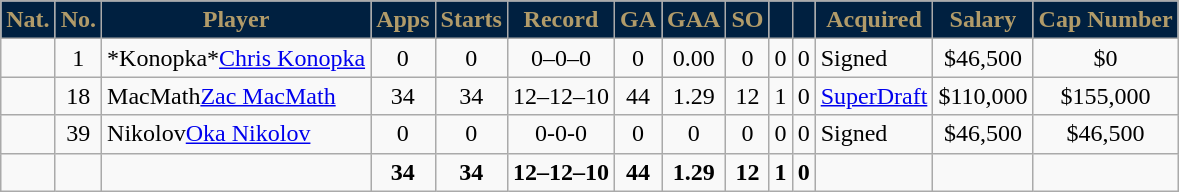<table | class="wikitable sortable">
<tr>
<th style="background:#002040; color:#B19B69; text-align:center;">Nat.</th>
<th style="background:#002040; color:#B19B69; text-align:center;">No.</th>
<th style="background:#002040; color:#B19B69; text-align:center;">Player</th>
<th style="background:#002040; color:#B19B69; text-align:center;">Apps</th>
<th style="background:#002040; color:#B19B69; text-align:center;">Starts</th>
<th style="background:#002040; color:#B19B69; text-align:center;">Record</th>
<th style="background:#002040; color:#B19B69; text-align:center;">GA</th>
<th style="background:#002040; color:#B19B69; text-align:center;">GAA</th>
<th style="background:#002040; color:#B19B69; text-align:center;">SO</th>
<th style="background:#002040; color:#B19B69; text-align:center;"></th>
<th style="background:#002040; color:#B19B69; text-align:center;"></th>
<th style="background:#002040; color:#B19B69; text-align:center;">Acquired</th>
<th style="background:#002040; color:#B19B69; text-align:center;">Salary</th>
<th style="background:#002040; color:#B19B69; text-align:center;">Cap Number</th>
</tr>
<tr align=center>
<td></td>
<td>1</td>
<td align=left>*<span>Konopka*</span><a href='#'>Chris Konopka</a></td>
<td>0</td>
<td>0</td>
<td>0–0–0</td>
<td>0</td>
<td>0.00</td>
<td>0</td>
<td>0</td>
<td>0</td>
<td align=left>Signed</td>
<td>$46,500</td>
<td>$0</td>
</tr>
<tr align=center>
<td></td>
<td>18</td>
<td align=left><span>MacMath</span><a href='#'>Zac MacMath</a></td>
<td>34</td>
<td>34</td>
<td>12–12–10</td>
<td>44</td>
<td>1.29</td>
<td>12</td>
<td>1</td>
<td>0</td>
<td align=left><a href='#'>SuperDraft</a></td>
<td>$110,000</td>
<td>$155,000</td>
</tr>
<tr align=center>
<td></td>
<td>39</td>
<td align=left><span>Nikolov</span><a href='#'>Oka Nikolov</a></td>
<td>0</td>
<td>0</td>
<td>0-0-0</td>
<td>0</td>
<td>0</td>
<td>0</td>
<td>0</td>
<td>0</td>
<td align=left>Signed</td>
<td>$46,500</td>
<td>$46,500</td>
</tr>
<tr style="text-align:center;" class="sortbottom">
<td></td>
<td></td>
<td></td>
<td><strong>34</strong></td>
<td><strong>34</strong></td>
<td><strong>12–12–10</strong></td>
<td><strong>44</strong></td>
<td><strong>1.29</strong></td>
<td><strong>12</strong></td>
<td><strong>1</strong></td>
<td><strong>0</strong></td>
<td></td>
<td></td>
<td></td>
</tr>
</table>
